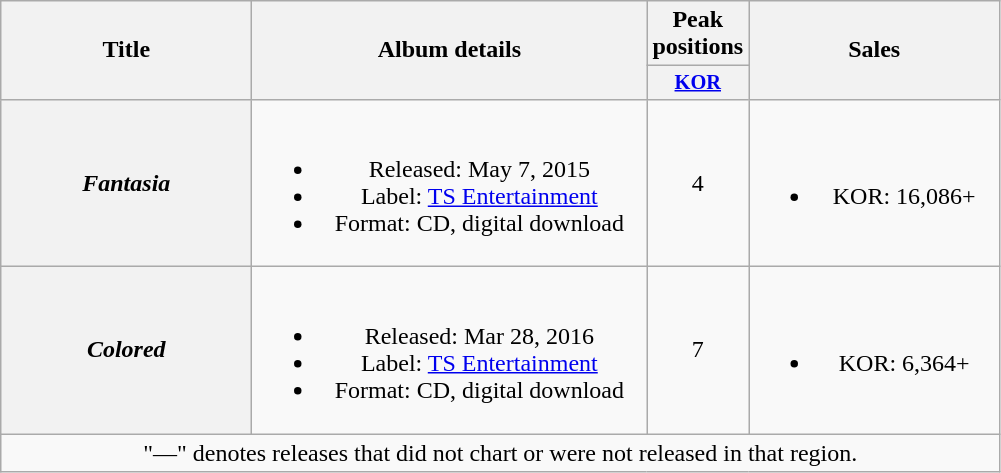<table class="wikitable plainrowheaders" style="text-align:center">
<tr>
<th rowspan="2" style="width:10em">Title</th>
<th rowspan="2" style="width:16em">Album details</th>
<th colspan="1">Peak<br>positions</th>
<th rowspan="2" style="width:10em">Sales</th>
</tr>
<tr>
<th scope="col" style="width:2.5em;font-size:85%"><a href='#'>KOR</a><br></th>
</tr>
<tr>
<th scope="row"><em>Fantasia</em></th>
<td><br><ul><li>Released: May 7, 2015</li><li>Label: <a href='#'>TS Entertainment</a></li><li>Format: CD, digital download</li></ul></td>
<td>4</td>
<td><br><ul><li>KOR: 16,086+</li></ul></td>
</tr>
<tr>
<th scope="row"><em>Colored</em></th>
<td><br><ul><li>Released: Mar 28, 2016</li><li>Label: <a href='#'>TS Entertainment</a></li><li>Format: CD, digital download</li></ul></td>
<td>7</td>
<td><br><ul><li>KOR: 6,364+</li></ul></td>
</tr>
<tr>
<td colspan="4">"—" denotes releases that did not chart or were not released in that region.</td>
</tr>
</table>
